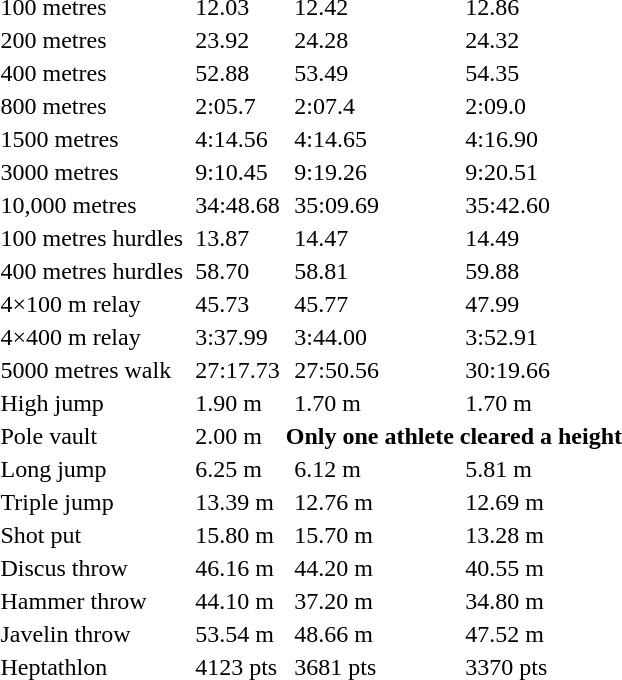<table>
<tr>
<td>100 metres</td>
<td></td>
<td>12.03</td>
<td></td>
<td>12.42</td>
<td></td>
<td>12.86</td>
</tr>
<tr>
<td>200 metres</td>
<td></td>
<td>23.92</td>
<td></td>
<td>24.28</td>
<td></td>
<td>24.32</td>
</tr>
<tr>
<td>400 metres</td>
<td></td>
<td>52.88</td>
<td></td>
<td>53.49</td>
<td></td>
<td>54.35</td>
</tr>
<tr>
<td>800 metres</td>
<td></td>
<td>2:05.7</td>
<td></td>
<td>2:07.4</td>
<td></td>
<td>2:09.0</td>
</tr>
<tr>
<td>1500 metres</td>
<td></td>
<td>4:14.56</td>
<td></td>
<td>4:14.65</td>
<td></td>
<td>4:16.90</td>
</tr>
<tr>
<td>3000 metres</td>
<td></td>
<td>9:10.45</td>
<td></td>
<td>9:19.26</td>
<td></td>
<td>9:20.51</td>
</tr>
<tr>
<td>10,000 metres</td>
<td></td>
<td>34:48.68</td>
<td></td>
<td>35:09.69</td>
<td></td>
<td>35:42.60</td>
</tr>
<tr>
<td>100 metres hurdles</td>
<td></td>
<td>13.87</td>
<td></td>
<td>14.47</td>
<td></td>
<td>14.49</td>
</tr>
<tr>
<td>400 metres hurdles</td>
<td></td>
<td>58.70</td>
<td></td>
<td>58.81</td>
<td></td>
<td>59.88</td>
</tr>
<tr>
<td>4×100 m relay</td>
<td></td>
<td>45.73</td>
<td></td>
<td>45.77</td>
<td></td>
<td>47.99</td>
</tr>
<tr>
<td>4×400 m relay</td>
<td></td>
<td>3:37.99</td>
<td></td>
<td>3:44.00</td>
<td></td>
<td>3:52.91</td>
</tr>
<tr>
<td>5000 metres walk</td>
<td></td>
<td>27:17.73</td>
<td></td>
<td>27:50.56</td>
<td></td>
<td>30:19.66</td>
</tr>
<tr>
<td>High jump</td>
<td></td>
<td>1.90 m</td>
<td></td>
<td>1.70 m</td>
<td></td>
<td>1.70 m</td>
</tr>
<tr>
<td>Pole vault</td>
<td></td>
<td>2.00 m</td>
<th colspan=4>Only one athlete cleared a height</th>
</tr>
<tr>
<td>Long jump</td>
<td></td>
<td>6.25 m</td>
<td></td>
<td>6.12 m</td>
<td></td>
<td>5.81 m</td>
</tr>
<tr>
<td>Triple jump</td>
<td></td>
<td>13.39 m</td>
<td></td>
<td>12.76 m</td>
<td></td>
<td>12.69 m</td>
</tr>
<tr>
<td>Shot put</td>
<td></td>
<td>15.80 m</td>
<td></td>
<td>15.70 m</td>
<td></td>
<td>13.28 m</td>
</tr>
<tr>
<td>Discus throw</td>
<td></td>
<td>46.16 m</td>
<td></td>
<td>44.20 m</td>
<td></td>
<td>40.55 m</td>
</tr>
<tr>
<td>Hammer throw</td>
<td></td>
<td>44.10 m</td>
<td></td>
<td>37.20 m</td>
<td></td>
<td>34.80 m</td>
</tr>
<tr>
<td>Javelin throw</td>
<td></td>
<td>53.54 m</td>
<td></td>
<td>48.66 m</td>
<td></td>
<td>47.52 m</td>
</tr>
<tr>
<td>Heptathlon</td>
<td></td>
<td>4123 pts</td>
<td></td>
<td>3681 pts</td>
<td></td>
<td>3370 pts</td>
</tr>
</table>
